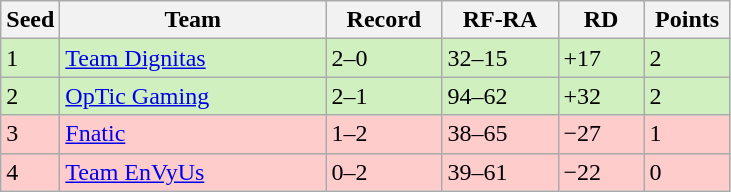<table class="wikitable sortable" style=font-size:100%>
<tr>
<th width=30px>Seed</th>
<th width=170px>Team</th>
<th width=70px>Record</th>
<th width=70px>RF-RA</th>
<th width=50px>RD</th>
<th width=50px>Points</th>
</tr>
<tr style="background: #D0F0C0;">
<td>1</td>
<td><a href='#'>Team Dignitas</a></td>
<td>2–0</td>
<td>32–15</td>
<td>+17</td>
<td>2</td>
</tr>
<tr style="background: #D0F0C0;">
<td>2</td>
<td><a href='#'>OpTic Gaming</a></td>
<td>2–1</td>
<td>94–62</td>
<td>+32</td>
<td>2</td>
</tr>
<tr style="background: #FFCCCC;">
<td>3</td>
<td><a href='#'>Fnatic</a></td>
<td>1–2</td>
<td>38–65</td>
<td>−27</td>
<td>1</td>
</tr>
<tr style="background: #FFCCCC;">
<td>4</td>
<td><a href='#'>Team EnVyUs</a></td>
<td>0–2</td>
<td>39–61</td>
<td>−22</td>
<td>0</td>
</tr>
</table>
